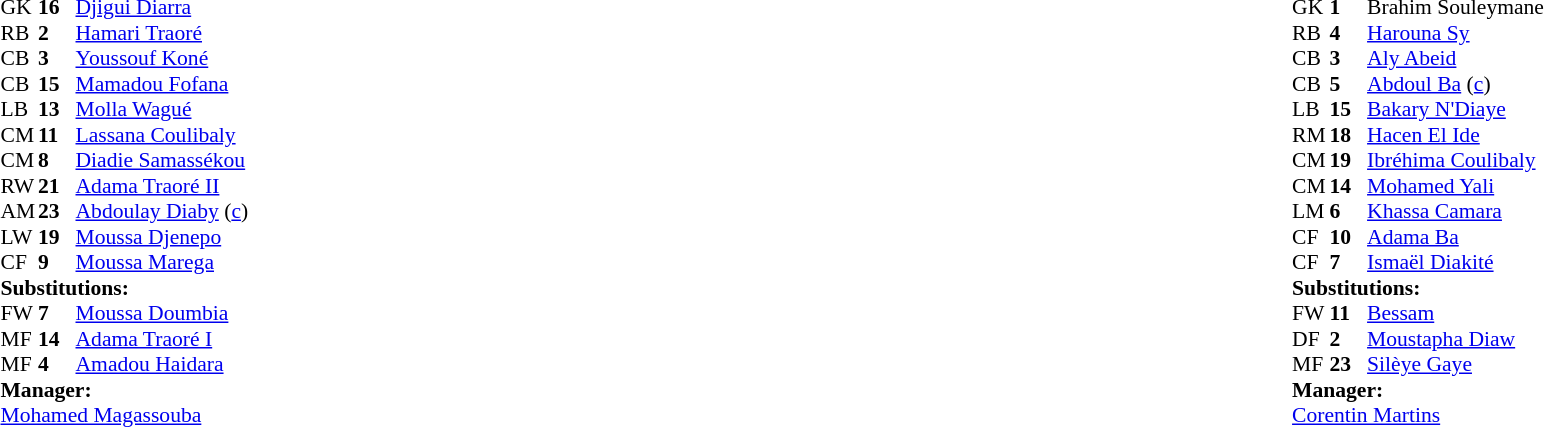<table width="100%">
<tr>
<td valign="top" width="40%"><br><table style="font-size:90%" cellspacing="0" cellpadding="0">
<tr>
<th width=25></th>
<th width=25></th>
</tr>
<tr>
<td>GK</td>
<td><strong>16</strong></td>
<td><a href='#'>Djigui Diarra</a></td>
</tr>
<tr>
<td>RB</td>
<td><strong>2</strong></td>
<td><a href='#'>Hamari Traoré</a></td>
</tr>
<tr>
<td>CB</td>
<td><strong>3</strong></td>
<td><a href='#'>Youssouf Koné</a></td>
</tr>
<tr>
<td>CB</td>
<td><strong>15</strong></td>
<td><a href='#'>Mamadou Fofana</a></td>
<td></td>
</tr>
<tr>
<td>LB</td>
<td><strong>13</strong></td>
<td><a href='#'>Molla Wagué</a></td>
</tr>
<tr>
<td>CM</td>
<td><strong>11</strong></td>
<td><a href='#'>Lassana Coulibaly</a></td>
</tr>
<tr>
<td>CM</td>
<td><strong>8</strong></td>
<td><a href='#'>Diadie Samassékou</a></td>
</tr>
<tr>
<td>RW</td>
<td><strong>21</strong></td>
<td><a href='#'>Adama Traoré II</a></td>
<td></td>
<td></td>
</tr>
<tr>
<td>AM</td>
<td><strong>23</strong></td>
<td><a href='#'>Abdoulay Diaby</a> (<a href='#'>c</a>)</td>
<td></td>
<td></td>
</tr>
<tr>
<td>LW</td>
<td><strong>19</strong></td>
<td><a href='#'>Moussa Djenepo</a></td>
<td></td>
<td></td>
</tr>
<tr>
<td>CF</td>
<td><strong>9</strong></td>
<td><a href='#'>Moussa Marega</a></td>
</tr>
<tr>
<td colspan=3><strong>Substitutions:</strong></td>
</tr>
<tr>
<td>FW</td>
<td><strong>7</strong></td>
<td><a href='#'>Moussa Doumbia</a></td>
<td></td>
<td></td>
</tr>
<tr>
<td>MF</td>
<td><strong>14</strong></td>
<td><a href='#'>Adama Traoré I</a></td>
<td></td>
<td></td>
</tr>
<tr>
<td>MF</td>
<td><strong>4</strong></td>
<td><a href='#'>Amadou Haidara</a></td>
<td></td>
<td></td>
</tr>
<tr>
<td colspan=3><strong>Manager:</strong></td>
</tr>
<tr>
<td colspan=3><a href='#'>Mohamed Magassouba</a></td>
</tr>
</table>
</td>
<td valign="top"></td>
<td valign="top" width="50%"><br><table style="font-size:90%; margin:auto" cellspacing="0" cellpadding="0">
<tr>
<th width=25></th>
<th width=25></th>
</tr>
<tr>
<td>GK</td>
<td><strong>1</strong></td>
<td>Brahim Souleymane</td>
<td></td>
</tr>
<tr>
<td>RB</td>
<td><strong>4</strong></td>
<td><a href='#'>Harouna Sy</a></td>
<td></td>
<td></td>
</tr>
<tr>
<td>CB</td>
<td><strong>3</strong></td>
<td><a href='#'>Aly Abeid</a></td>
</tr>
<tr>
<td>CB</td>
<td><strong>5</strong></td>
<td><a href='#'>Abdoul Ba</a> (<a href='#'>c</a>)</td>
</tr>
<tr>
<td>LB</td>
<td><strong>15</strong></td>
<td><a href='#'>Bakary N'Diaye</a></td>
<td></td>
</tr>
<tr>
<td>RM</td>
<td><strong>18</strong></td>
<td><a href='#'>Hacen El Ide</a></td>
</tr>
<tr>
<td>CM</td>
<td><strong>19</strong></td>
<td><a href='#'>Ibréhima Coulibaly</a></td>
<td></td>
<td></td>
</tr>
<tr>
<td>CM</td>
<td><strong>14</strong></td>
<td><a href='#'>Mohamed Yali</a></td>
</tr>
<tr>
<td>LM</td>
<td><strong>6</strong></td>
<td><a href='#'>Khassa Camara</a></td>
<td></td>
<td></td>
</tr>
<tr>
<td>CF</td>
<td><strong>10</strong></td>
<td><a href='#'>Adama Ba</a></td>
</tr>
<tr>
<td>CF</td>
<td><strong>7</strong></td>
<td><a href='#'>Ismaël Diakité</a></td>
</tr>
<tr>
<td colspan=3><strong>Substitutions:</strong></td>
</tr>
<tr>
<td>FW</td>
<td><strong>11</strong></td>
<td><a href='#'>Bessam</a></td>
<td></td>
<td></td>
</tr>
<tr>
<td>DF</td>
<td><strong>2</strong></td>
<td><a href='#'>Moustapha Diaw</a></td>
<td></td>
<td></td>
</tr>
<tr>
<td>MF</td>
<td><strong>23</strong></td>
<td><a href='#'>Silèye Gaye</a></td>
<td></td>
<td></td>
</tr>
<tr>
<td colspan=3><strong>Manager:</strong></td>
</tr>
<tr>
<td colspan=3> <a href='#'>Corentin Martins</a></td>
</tr>
</table>
</td>
</tr>
</table>
